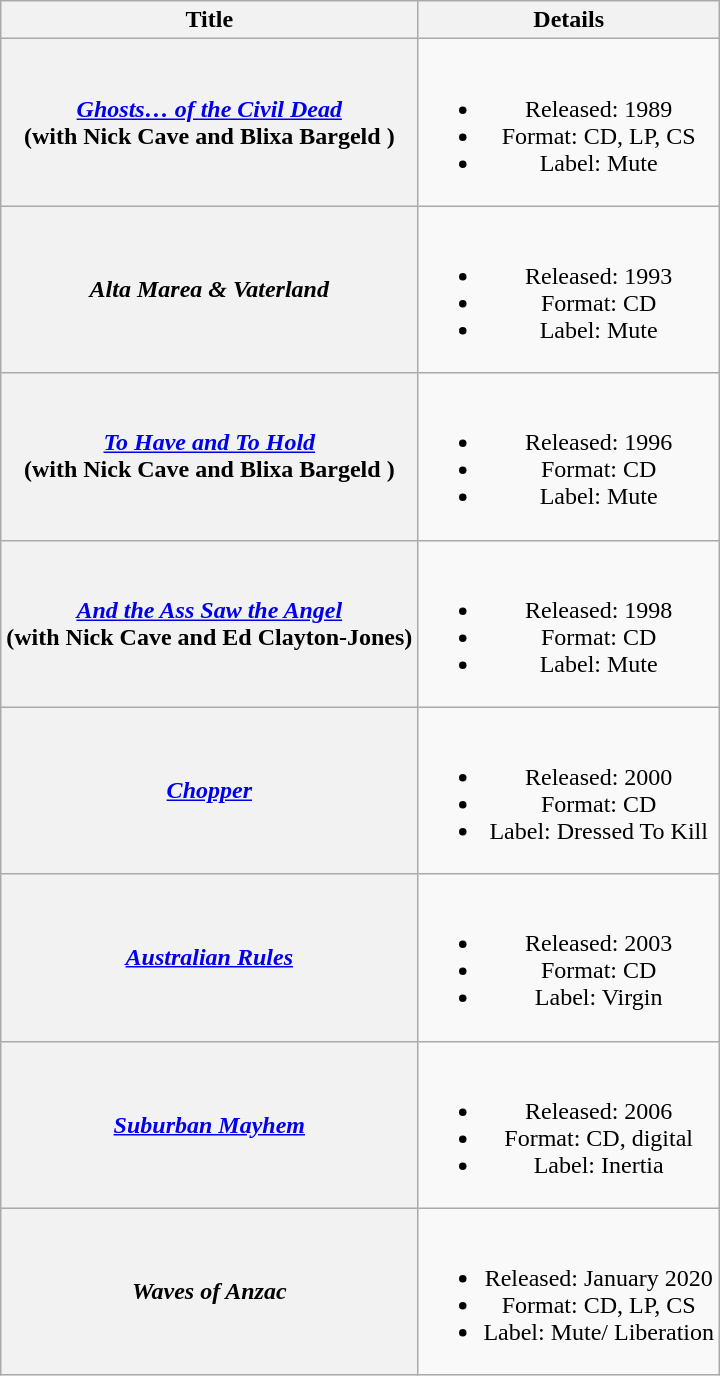<table class="wikitable plainrowheaders" style="text-align:center;" border="1">
<tr>
<th>Title</th>
<th>Details</th>
</tr>
<tr>
<th scope="row"><em><a href='#'>Ghosts… of the Civil Dead</a></em> <br> (with Nick Cave and Blixa Bargeld )</th>
<td><br><ul><li>Released: 1989</li><li>Format: CD, LP, CS</li><li>Label: Mute</li></ul></td>
</tr>
<tr>
<th scope="row"><em>Alta Marea & Vaterland</em></th>
<td><br><ul><li>Released: 1993</li><li>Format: CD</li><li>Label: Mute</li></ul></td>
</tr>
<tr>
<th scope="row"><em><a href='#'>To Have and To Hold</a></em> <br> (with Nick Cave and Blixa Bargeld )</th>
<td><br><ul><li>Released: 1996</li><li>Format: CD</li><li>Label: Mute</li></ul></td>
</tr>
<tr>
<th scope="row"><em><a href='#'>And the Ass Saw the Angel</a></em> <br> (with Nick Cave and Ed Clayton-Jones)</th>
<td><br><ul><li>Released: 1998</li><li>Format: CD</li><li>Label: Mute</li></ul></td>
</tr>
<tr>
<th scope="row"><em><a href='#'>Chopper</a></em></th>
<td><br><ul><li>Released: 2000</li><li>Format: CD</li><li>Label: Dressed To Kill</li></ul></td>
</tr>
<tr>
<th scope="row"><em><a href='#'>Australian Rules</a></em></th>
<td><br><ul><li>Released: 2003</li><li>Format: CD</li><li>Label: Virgin</li></ul></td>
</tr>
<tr>
<th scope="row"><em><a href='#'>Suburban Mayhem</a></em></th>
<td><br><ul><li>Released: 2006</li><li>Format: CD, digital</li><li>Label: Inertia</li></ul></td>
</tr>
<tr>
<th scope="row"><em>Waves of Anzac</em></th>
<td><br><ul><li>Released: January 2020</li><li>Format: CD, LP, CS</li><li>Label: Mute/ Liberation</li></ul></td>
</tr>
</table>
